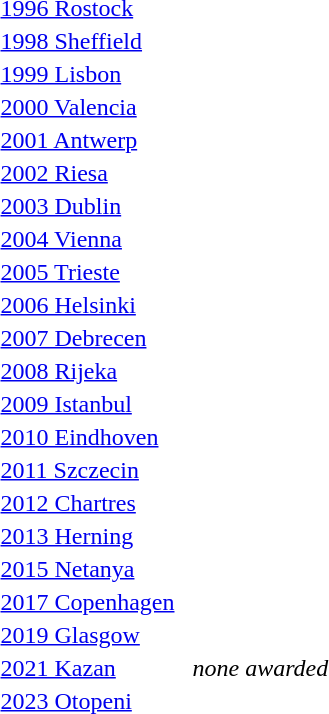<table>
<tr>
<td><a href='#'>1996 Rostock</a></td>
<td></td>
<td></td>
<td></td>
</tr>
<tr>
<td><a href='#'>1998 Sheffield</a></td>
<td></td>
<td></td>
<td></td>
</tr>
<tr>
<td><a href='#'>1999 Lisbon</a></td>
<td></td>
<td></td>
<td></td>
</tr>
<tr>
<td><a href='#'>2000 Valencia</a></td>
<td></td>
<td></td>
<td></td>
</tr>
<tr>
<td><a href='#'>2001 Antwerp</a></td>
<td></td>
<td></td>
<td></td>
</tr>
<tr>
<td><a href='#'>2002 Riesa</a></td>
<td></td>
<td></td>
<td></td>
</tr>
<tr>
<td><a href='#'>2003 Dublin</a></td>
<td></td>
<td></td>
<td></td>
</tr>
<tr>
<td><a href='#'>2004 Vienna</a></td>
<td></td>
<td></td>
<td></td>
</tr>
<tr>
<td><a href='#'>2005 Trieste</a></td>
<td></td>
<td></td>
<td></td>
</tr>
<tr>
<td><a href='#'>2006 Helsinki</a></td>
<td></td>
<td></td>
<td></td>
</tr>
<tr>
<td><a href='#'>2007 Debrecen</a></td>
<td></td>
<td></td>
<td></td>
</tr>
<tr>
<td><a href='#'>2008 Rijeka</a></td>
<td></td>
<td></td>
<td></td>
</tr>
<tr>
<td><a href='#'>2009 Istanbul</a></td>
<td></td>
<td></td>
<td></td>
</tr>
<tr>
<td><a href='#'>2010 Eindhoven</a></td>
<td></td>
<td></td>
<td></td>
</tr>
<tr>
<td><a href='#'>2011 Szczecin</a></td>
<td></td>
<td></td>
<td></td>
</tr>
<tr>
<td><a href='#'>2012 Chartres</a></td>
<td></td>
<td></td>
<td></td>
</tr>
<tr>
<td><a href='#'>2013 Herning</a></td>
<td></td>
<td></td>
<td></td>
</tr>
<tr>
<td><a href='#'>2015 Netanya</a></td>
<td></td>
<td></td>
<td></td>
</tr>
<tr>
<td><a href='#'>2017 Copenhagen</a></td>
<td></td>
<td></td>
<td></td>
</tr>
<tr>
<td><a href='#'>2019 Glasgow</a></td>
<td></td>
<td></td>
<td></td>
</tr>
<tr>
<td rowspan=2><a href='#'>2021 Kazan</a></td>
<td rowspan=2></td>
<td></td>
<td rowspan=2><em>none awarded</em></td>
</tr>
<tr>
<td></td>
</tr>
<tr>
<td><a href='#'>2023 Otopeni</a></td>
<td></td>
<td></td>
<td></td>
</tr>
</table>
